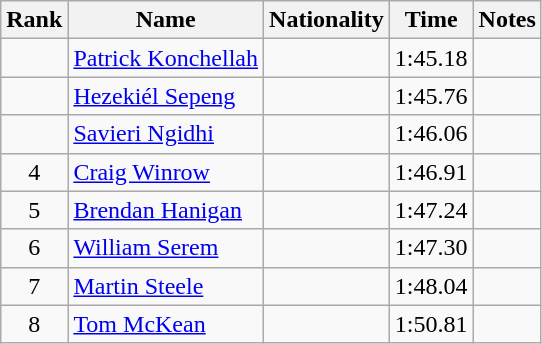<table class="wikitable sortable" style=" text-align:center">
<tr>
<th>Rank</th>
<th>Name</th>
<th>Nationality</th>
<th>Time</th>
<th>Notes</th>
</tr>
<tr>
<td></td>
<td align=left><a href='#'>Patrick Konchellah</a></td>
<td align=left></td>
<td>1:45.18</td>
<td></td>
</tr>
<tr>
<td></td>
<td align=left><a href='#'>Hezekiél Sepeng</a></td>
<td align=left></td>
<td>1:45.76</td>
<td></td>
</tr>
<tr>
<td></td>
<td align=left><a href='#'>Savieri Ngidhi</a></td>
<td align=left></td>
<td>1:46.06</td>
<td></td>
</tr>
<tr>
<td>4</td>
<td align=left><a href='#'>Craig Winrow</a></td>
<td align=left></td>
<td>1:46.91</td>
<td></td>
</tr>
<tr>
<td>5</td>
<td align=left><a href='#'>Brendan Hanigan</a></td>
<td align=left></td>
<td>1:47.24</td>
<td></td>
</tr>
<tr>
<td>6</td>
<td align=left><a href='#'>William Serem</a></td>
<td align=left></td>
<td>1:47.30</td>
<td></td>
</tr>
<tr>
<td>7</td>
<td align=left><a href='#'>Martin Steele</a></td>
<td align=left></td>
<td>1:48.04</td>
<td></td>
</tr>
<tr>
<td>8</td>
<td align=left><a href='#'>Tom McKean</a></td>
<td align=left></td>
<td>1:50.81</td>
<td></td>
</tr>
</table>
